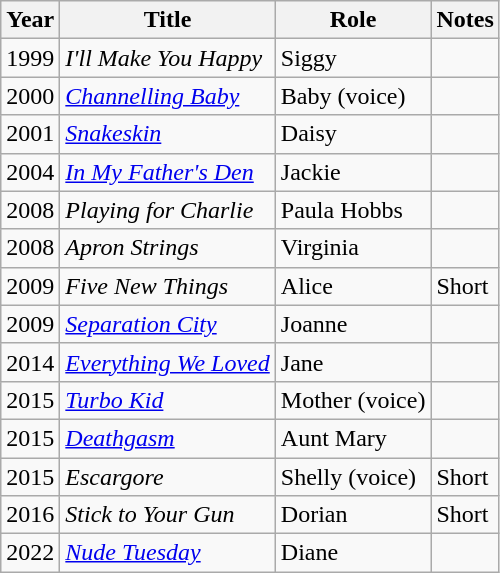<table class="wikitable sortable">
<tr>
<th>Year</th>
<th>Title</th>
<th>Role</th>
<th class="unsortable">Notes</th>
</tr>
<tr>
<td>1999</td>
<td><em>I'll Make You Happy</em></td>
<td>Siggy</td>
<td></td>
</tr>
<tr>
<td>2000</td>
<td><em><a href='#'>Channelling Baby</a></em></td>
<td>Baby (voice)</td>
<td></td>
</tr>
<tr>
<td>2001</td>
<td><em><a href='#'>Snakeskin</a></em></td>
<td>Daisy</td>
<td></td>
</tr>
<tr>
<td>2004</td>
<td><em><a href='#'>In My Father's Den</a></em></td>
<td>Jackie</td>
<td></td>
</tr>
<tr>
<td>2008</td>
<td><em>Playing for Charlie</em></td>
<td>Paula Hobbs</td>
<td></td>
</tr>
<tr>
<td>2008</td>
<td><em>Apron Strings</em></td>
<td>Virginia</td>
<td></td>
</tr>
<tr>
<td>2009</td>
<td><em>Five New Things</em></td>
<td>Alice</td>
<td>Short</td>
</tr>
<tr>
<td>2009</td>
<td><em><a href='#'>Separation City</a></em></td>
<td>Joanne</td>
<td></td>
</tr>
<tr>
<td>2014</td>
<td><em><a href='#'>Everything We Loved</a></em></td>
<td>Jane</td>
<td></td>
</tr>
<tr>
<td>2015</td>
<td><em><a href='#'>Turbo Kid</a></em></td>
<td>Mother (voice)</td>
<td></td>
</tr>
<tr>
<td>2015</td>
<td><em><a href='#'>Deathgasm</a></em></td>
<td>Aunt Mary</td>
<td></td>
</tr>
<tr>
<td>2015</td>
<td><em>Escargore</em></td>
<td>Shelly (voice)</td>
<td>Short</td>
</tr>
<tr>
<td>2016</td>
<td><em>Stick to Your Gun</em></td>
<td>Dorian</td>
<td>Short</td>
</tr>
<tr>
<td>2022</td>
<td><em><a href='#'>Nude Tuesday</a></em></td>
<td>Diane</td>
<td></td>
</tr>
</table>
